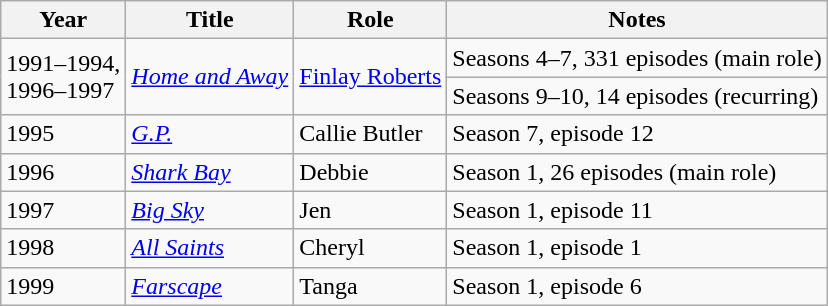<table class="wikitable">
<tr>
<th>Year</th>
<th>Title</th>
<th>Role</th>
<th>Notes</th>
</tr>
<tr>
<td rowspan="2">1991–1994,<br>1996–1997</td>
<td rowspan="2"><em><a href='#'>Home and Away</a></em></td>
<td rowspan="2"><a href='#'>Finlay Roberts</a></td>
<td>Seasons 4–7, 331 episodes (main role)</td>
</tr>
<tr>
<td>Seasons 9–10, 14 episodes (recurring)</td>
</tr>
<tr>
<td>1995</td>
<td><em><a href='#'>G.P.</a></em></td>
<td>Callie Butler</td>
<td>Season 7, episode 12</td>
</tr>
<tr>
<td>1996</td>
<td><em><a href='#'>Shark Bay</a></em></td>
<td>Debbie</td>
<td>Season 1, 26 episodes (main role)</td>
</tr>
<tr>
<td>1997</td>
<td><em><a href='#'>Big Sky</a></em></td>
<td>Jen</td>
<td>Season 1, episode 11</td>
</tr>
<tr>
<td>1998</td>
<td><em><a href='#'>All Saints</a></em></td>
<td>Cheryl</td>
<td>Season 1, episode 1</td>
</tr>
<tr>
<td>1999</td>
<td><em><a href='#'>Farscape</a></em></td>
<td>Tanga</td>
<td>Season 1, episode 6</td>
</tr>
</table>
